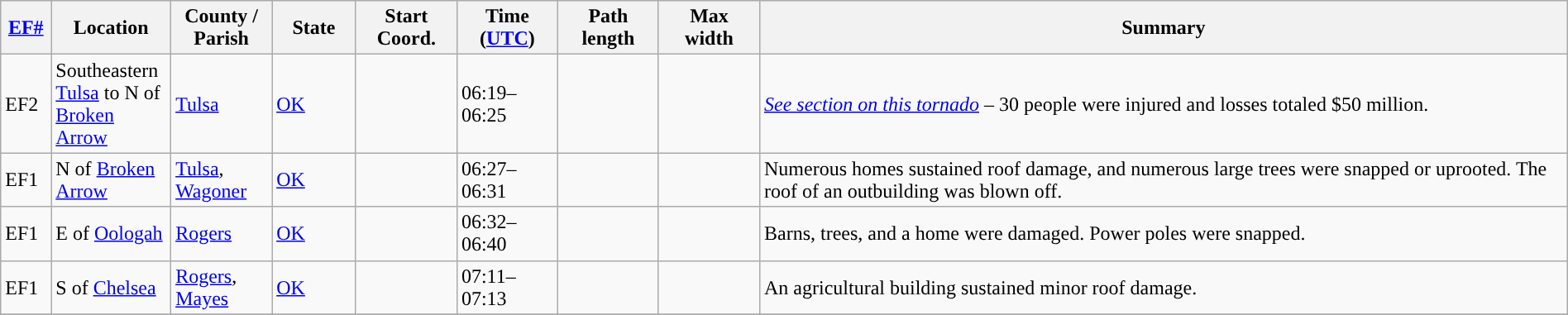<table class="wikitable sortable" style="width:100%;">
<tr>
<th scope="col"  style="width:3%; text-align:center;"><a href='#'>EF#</a></th>
<th scope="col"  style="width:7%; text-align:center;" class="unsortable">Location</th>
<th scope="col"  style="width:6%; text-align:center;" class="unsortable">County / Parish</th>
<th scope="col"  style="width:5%; text-align:center;">State</th>
<th scope="col"  style="width:6%; text-align:center;">Start Coord.</th>
<th scope="col"  style="width:6%; text-align:center;">Time (<a href='#'>UTC</a>)</th>
<th scope="col"  style="width:6%; text-align:center;">Path length</th>
<th scope="col"  style="width:6%; text-align:center;">Max width</th>
<th scope="col" class="unsortable" style="width:48%; text-align:center;">Summary</th>
</tr>
<tr>
<td>EF2</td>
<td>Southeastern <a href='#'>Tulsa</a> to N of <a href='#'>Broken Arrow</a></td>
<td><a href='#'>Tulsa</a></td>
<td><a href='#'>OK</a></td>
<td></td>
<td>06:19–06:25</td>
<td></td>
<td></td>
<td><em><a href='#'>See section on this tornado</a></em> – 30 people were injured and losses totaled $50 million.</td>
</tr>
<tr>
<td>EF1</td>
<td>N of <a href='#'>Broken Arrow</a></td>
<td><a href='#'>Tulsa</a>, <a href='#'>Wagoner</a></td>
<td><a href='#'>OK</a></td>
<td></td>
<td>06:27–06:31</td>
<td></td>
<td></td>
<td>Numerous homes sustained roof damage, and numerous large trees were snapped or uprooted. The roof of an outbuilding was blown off.</td>
</tr>
<tr>
<td>EF1</td>
<td>E of <a href='#'>Oologah</a></td>
<td><a href='#'>Rogers</a></td>
<td><a href='#'>OK</a></td>
<td></td>
<td>06:32–06:40</td>
<td></td>
<td></td>
<td>Barns, trees, and a home were damaged. Power poles were snapped.</td>
</tr>
<tr>
<td>EF1</td>
<td>S of <a href='#'>Chelsea</a></td>
<td><a href='#'>Rogers</a>, <a href='#'>Mayes</a></td>
<td><a href='#'>OK</a></td>
<td></td>
<td>07:11–07:13</td>
<td></td>
<td></td>
<td>An agricultural building sustained minor roof damage.</td>
</tr>
<tr>
</tr>
</table>
